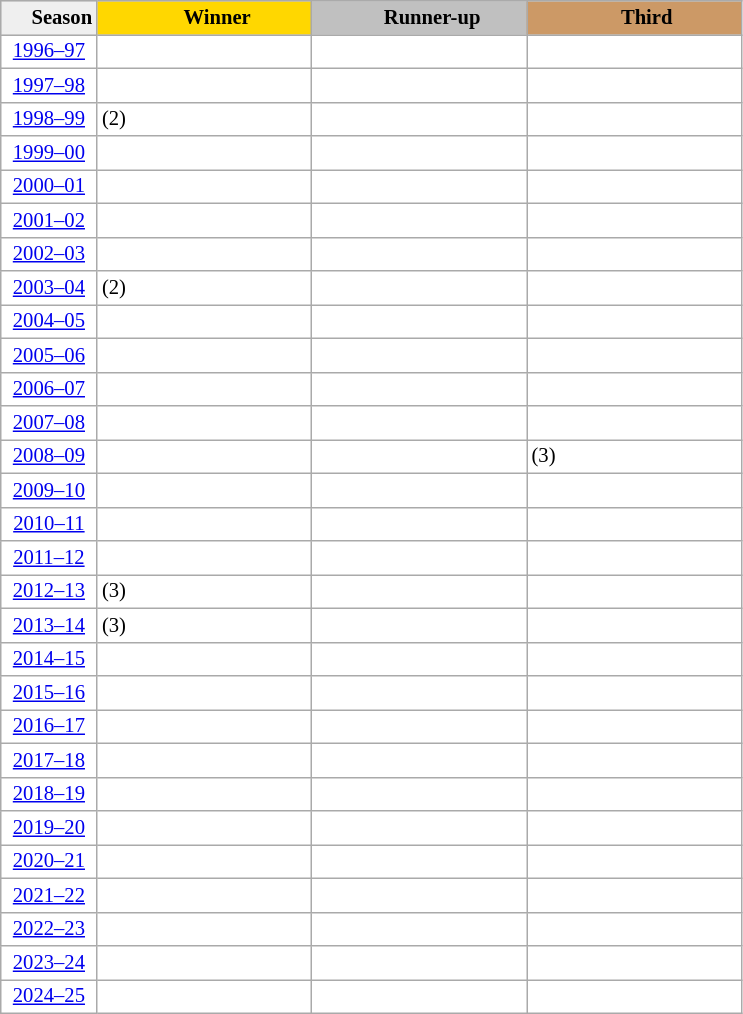<table class="wikitable sortable" style="background:#fff; font-size:86%; line-height:16px; border:gray solid 1px">
<tr style="background:#ccc; text-align:center;">
<th style="width:13%; background:#efefef;">     Season</th>
<th style="width:29%; background:gold">     Winner</th>
<th style="width:29%; background:silver">     Runner-up</th>
<th style="width:29%; background:#c96;">     Third</th>
</tr>
<tr>
<td align=center><a href='#'>1996–97</a></td>
<td></td>
<td></td>
<td></td>
</tr>
<tr>
<td align=center><a href='#'>1997–98</a></td>
<td></td>
<td></td>
<td></td>
</tr>
<tr>
<td align=center><a href='#'>1998–99</a></td>
<td> (2)</td>
<td></td>
<td></td>
</tr>
<tr>
<td align=center><a href='#'>1999–00</a></td>
<td></td>
<td></td>
<td></td>
</tr>
<tr>
<td align=center><a href='#'>2000–01</a></td>
<td></td>
<td></td>
<td></td>
</tr>
<tr>
<td align=center><a href='#'>2001–02</a></td>
<td></td>
<td></td>
<td></td>
</tr>
<tr>
<td align=center><a href='#'>2002–03</a></td>
<td></td>
<td></td>
<td></td>
</tr>
<tr>
<td align=center><a href='#'>2003–04</a></td>
<td> (2)</td>
<td></td>
<td></td>
</tr>
<tr>
<td align=center><a href='#'>2004–05</a></td>
<td></td>
<td></td>
<td></td>
</tr>
<tr>
<td align=center><a href='#'>2005–06</a></td>
<td></td>
<td></td>
<td></td>
</tr>
<tr>
<td align=center><a href='#'>2006–07</a></td>
<td></td>
<td></td>
<td></td>
</tr>
<tr>
<td align=center><a href='#'>2007–08</a></td>
<td></td>
<td></td>
<td></td>
</tr>
<tr>
<td align=center><a href='#'>2008–09</a></td>
<td></td>
<td></td>
<td> (3)</td>
</tr>
<tr>
<td align=center><a href='#'>2009–10</a></td>
<td></td>
<td></td>
<td></td>
</tr>
<tr>
<td align=center><a href='#'>2010–11</a></td>
<td></td>
<td></td>
<td></td>
</tr>
<tr>
<td align=center><a href='#'>2011–12</a></td>
<td></td>
<td></td>
<td></td>
</tr>
<tr>
<td align=center><a href='#'>2012–13</a></td>
<td> (3)</td>
<td></td>
<td></td>
</tr>
<tr>
<td align=center><a href='#'>2013–14</a></td>
<td> (3)</td>
<td></td>
<td></td>
</tr>
<tr>
<td align=center><a href='#'>2014–15</a></td>
<td></td>
<td></td>
<td></td>
</tr>
<tr>
<td align=center><a href='#'>2015–16</a></td>
<td></td>
<td></td>
<td></td>
</tr>
<tr>
<td align=center><a href='#'>2016–17</a></td>
<td></td>
<td></td>
<td></td>
</tr>
<tr>
<td align=center><a href='#'>2017–18</a></td>
<td></td>
<td></td>
<td></td>
</tr>
<tr>
<td align=center><a href='#'>2018–19</a></td>
<td></td>
<td></td>
<td></td>
</tr>
<tr>
<td align=center><a href='#'>2019–20</a></td>
<td></td>
<td></td>
<td></td>
</tr>
<tr>
<td align=center><a href='#'>2020–21</a></td>
<td></td>
<td></td>
<td></td>
</tr>
<tr>
<td align=center><a href='#'>2021–22</a></td>
<td></td>
<td></td>
<td></td>
</tr>
<tr>
<td align=center><a href='#'>2022–23</a></td>
<td></td>
<td></td>
<td></td>
</tr>
<tr>
<td align=center><a href='#'>2023–24</a></td>
<td></td>
<td></td>
<td></td>
</tr>
<tr>
<td align=center><a href='#'>2024–25</a></td>
<td></td>
<td></td>
<td></td>
</tr>
</table>
